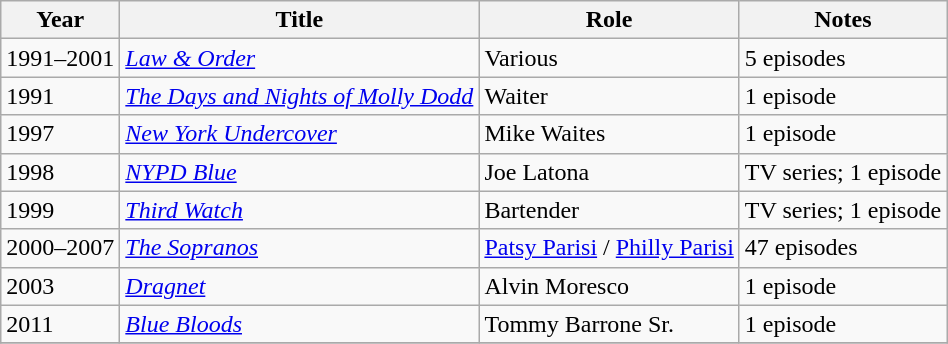<table class="wikitable sortable">
<tr>
<th>Year</th>
<th>Title</th>
<th>Role</th>
<th>Notes</th>
</tr>
<tr>
<td>1991–2001</td>
<td><em><a href='#'>Law & Order</a></em></td>
<td>Various</td>
<td>5 episodes</td>
</tr>
<tr>
<td>1991</td>
<td><em><a href='#'>The Days and Nights of Molly Dodd</a></em></td>
<td>Waiter</td>
<td>1 episode</td>
</tr>
<tr>
<td>1997</td>
<td><em><a href='#'>New York Undercover</a></em></td>
<td>Mike Waites</td>
<td>1 episode</td>
</tr>
<tr>
<td>1998</td>
<td><em><a href='#'>NYPD Blue</a></em></td>
<td>Joe Latona</td>
<td>TV series; 1 episode</td>
</tr>
<tr>
<td>1999</td>
<td><em><a href='#'>Third Watch</a></em></td>
<td>Bartender</td>
<td>TV series; 1 episode</td>
</tr>
<tr>
<td>2000–2007</td>
<td><em><a href='#'>The Sopranos</a></em></td>
<td><a href='#'>Patsy Parisi</a> / <a href='#'>Philly Parisi</a></td>
<td>47 episodes</td>
</tr>
<tr>
<td>2003</td>
<td><em><a href='#'>Dragnet</a></em></td>
<td>Alvin Moresco</td>
<td>1 episode</td>
</tr>
<tr>
<td>2011</td>
<td><em><a href='#'>Blue Bloods</a></em></td>
<td>Tommy Barrone Sr.</td>
<td>1 episode</td>
</tr>
<tr>
</tr>
</table>
